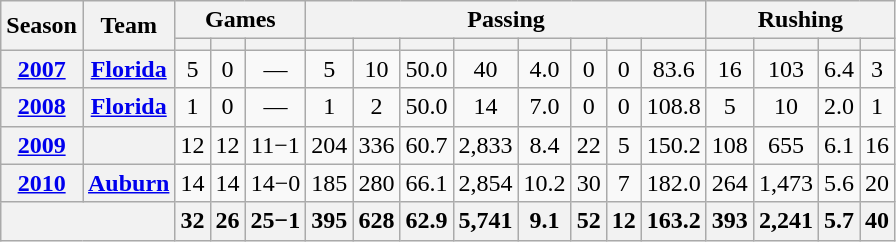<table class="wikitable" style="text-align:center;">
<tr>
<th rowspan="2">Season</th>
<th rowspan="2">Team</th>
<th colspan="3">Games</th>
<th colspan="8">Passing</th>
<th colspan="4">Rushing</th>
</tr>
<tr>
<th></th>
<th></th>
<th></th>
<th></th>
<th></th>
<th></th>
<th></th>
<th></th>
<th></th>
<th></th>
<th></th>
<th></th>
<th></th>
<th></th>
<th></th>
</tr>
<tr>
<th><a href='#'>2007</a></th>
<th><a href='#'>Florida</a></th>
<td>5</td>
<td>0</td>
<td>—</td>
<td>5</td>
<td>10</td>
<td>50.0</td>
<td>40</td>
<td>4.0</td>
<td>0</td>
<td>0</td>
<td>83.6</td>
<td>16</td>
<td>103</td>
<td>6.4</td>
<td>3</td>
</tr>
<tr>
<th><a href='#'>2008</a></th>
<th><a href='#'>Florida</a></th>
<td>1</td>
<td>0</td>
<td>—</td>
<td>1</td>
<td>2</td>
<td>50.0</td>
<td>14</td>
<td>7.0</td>
<td>0</td>
<td>0</td>
<td>108.8</td>
<td>5</td>
<td>10</td>
<td>2.0</td>
<td>1</td>
</tr>
<tr>
<th><a href='#'>2009</a></th>
<th></th>
<td>12</td>
<td>12</td>
<td>11−1</td>
<td>204</td>
<td>336</td>
<td>60.7</td>
<td>2,833</td>
<td>8.4</td>
<td>22</td>
<td>5</td>
<td>150.2</td>
<td>108</td>
<td>655</td>
<td>6.1</td>
<td>16</td>
</tr>
<tr>
<th><a href='#'>2010</a></th>
<th><a href='#'>Auburn</a></th>
<td>14</td>
<td>14</td>
<td>14−0</td>
<td>185</td>
<td>280</td>
<td>66.1</td>
<td>2,854</td>
<td>10.2</td>
<td>30</td>
<td>7</td>
<td>182.0</td>
<td>264</td>
<td>1,473</td>
<td>5.6</td>
<td>20</td>
</tr>
<tr>
<th colspan="2"></th>
<th>32</th>
<th>26</th>
<th>25−1</th>
<th>395</th>
<th>628</th>
<th>62.9</th>
<th>5,741</th>
<th>9.1</th>
<th>52</th>
<th>12</th>
<th>163.2</th>
<th>393</th>
<th>2,241</th>
<th>5.7</th>
<th>40</th>
</tr>
</table>
